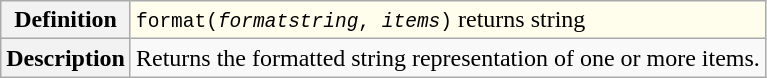<table class="wikitable">
<tr style="background:#fffeed;">
<th>Definition</th>
<td><code>format(<em>formatstring</em>, <em>items</em>)</code> returns string</td>
</tr>
<tr>
<th>Description</th>
<td>Returns the formatted string representation of one or more items.</td>
</tr>
</table>
